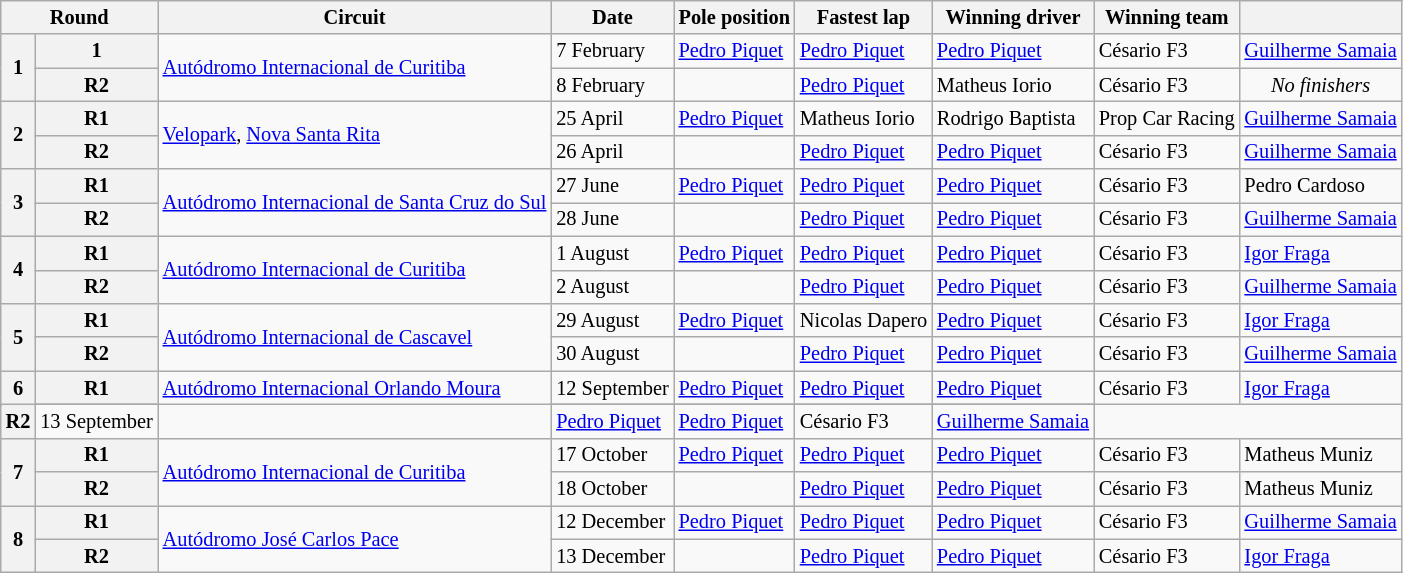<table class="wikitable" style="font-size: 85%">
<tr>
<th colspan=2>Round</th>
<th>Circuit</th>
<th>Date</th>
<th>Pole position</th>
<th>Fastest lap</th>
<th>Winning driver</th>
<th>Winning team</th>
<th></th>
</tr>
<tr>
<th rowspan=2>1</th>
<th>1</th>
<td rowspan=2><a href='#'>Autódromo Internacional de Curitiba</a></td>
<td>7 February</td>
<td> <a href='#'>Pedro Piquet</a></td>
<td> <a href='#'>Pedro Piquet</a></td>
<td> <a href='#'>Pedro Piquet</a></td>
<td> Césario F3</td>
<td> <a href='#'>Guilherme Samaia</a></td>
</tr>
<tr>
<th>R2</th>
<td>8 February</td>
<td></td>
<td> <a href='#'>Pedro Piquet</a></td>
<td> Matheus Iorio</td>
<td> Césario F3</td>
<td align=center><em>No finishers</em></td>
</tr>
<tr>
<th rowspan=2>2</th>
<th>R1</th>
<td rowspan=2><a href='#'>Velopark</a>, <a href='#'>Nova Santa Rita</a></td>
<td>25 April</td>
<td nowrap> <a href='#'>Pedro Piquet</a></td>
<td nowrap> Matheus Iorio</td>
<td nowrap> Rodrigo Baptista</td>
<td nowrap> Prop Car Racing</td>
<td nowrap> <a href='#'>Guilherme Samaia</a></td>
</tr>
<tr>
<th>R2</th>
<td>26 April</td>
<td></td>
<td> <a href='#'>Pedro Piquet</a></td>
<td> <a href='#'>Pedro Piquet</a></td>
<td> Césario F3</td>
<td> <a href='#'>Guilherme Samaia</a></td>
</tr>
<tr>
<th rowspan=2>3</th>
<th>R1</th>
<td rowspan=2 nowrap><a href='#'>Autódromo Internacional de Santa Cruz do Sul</a></td>
<td>27 June</td>
<td> <a href='#'>Pedro Piquet</a></td>
<td> <a href='#'>Pedro Piquet</a></td>
<td> <a href='#'>Pedro Piquet</a></td>
<td> Césario F3</td>
<td> Pedro Cardoso</td>
</tr>
<tr>
<th>R2</th>
<td>28 June</td>
<td></td>
<td> <a href='#'>Pedro Piquet</a></td>
<td> <a href='#'>Pedro Piquet</a></td>
<td> Césario F3</td>
<td> <a href='#'>Guilherme Samaia</a></td>
</tr>
<tr>
<th rowspan=2>4</th>
<th>R1</th>
<td rowspan=2><a href='#'>Autódromo Internacional de Curitiba</a></td>
<td>1 August</td>
<td> <a href='#'>Pedro Piquet</a></td>
<td> <a href='#'>Pedro Piquet</a></td>
<td> <a href='#'>Pedro Piquet</a></td>
<td> Césario F3</td>
<td> <a href='#'>Igor Fraga</a></td>
</tr>
<tr>
<th>R2</th>
<td>2 August</td>
<td></td>
<td> <a href='#'>Pedro Piquet</a></td>
<td> <a href='#'>Pedro Piquet</a></td>
<td> Césario F3</td>
<td> <a href='#'>Guilherme Samaia</a></td>
</tr>
<tr>
<th rowspan=2>5</th>
<th>R1</th>
<td rowspan=2><a href='#'>Autódromo Internacional de Cascavel</a></td>
<td>29 August</td>
<td> <a href='#'>Pedro Piquet</a></td>
<td nowrap> Nicolas Dapero</td>
<td> <a href='#'>Pedro Piquet</a></td>
<td> Césario F3</td>
<td> <a href='#'>Igor Fraga</a></td>
</tr>
<tr>
<th>R2</th>
<td>30 August</td>
<td></td>
<td> <a href='#'>Pedro Piquet</a></td>
<td> <a href='#'>Pedro Piquet</a></td>
<td> Césario F3</td>
<td> <a href='#'>Guilherme Samaia</a></td>
</tr>
<tr>
<th rowspan=2>6</th>
<th>R1</th>
<td rowspan=2><a href='#'>Autódromo Internacional Orlando Moura</a></td>
<td>12 September</td>
<td> <a href='#'>Pedro Piquet</a></td>
<td> <a href='#'>Pedro Piquet</a></td>
<td> <a href='#'>Pedro Piquet</a></td>
<td> Césario F3</td>
<td> <a href='#'>Igor Fraga</a></td>
</tr>
<tr>
</tr>
<tr>
<th>R2</th>
<td nowrap>13 September</td>
<td></td>
<td> <a href='#'>Pedro Piquet</a></td>
<td> <a href='#'>Pedro Piquet</a></td>
<td> Césario F3</td>
<td> <a href='#'>Guilherme Samaia</a></td>
</tr>
<tr>
<th rowspan=2>7</th>
<th>R1</th>
<td rowspan=2><a href='#'>Autódromo Internacional de Curitiba</a></td>
<td>17 October</td>
<td> <a href='#'>Pedro Piquet</a></td>
<td> <a href='#'>Pedro Piquet</a></td>
<td> <a href='#'>Pedro Piquet</a></td>
<td> Césario F3</td>
<td> Matheus Muniz</td>
</tr>
<tr>
<th>R2</th>
<td>18 October</td>
<td></td>
<td> <a href='#'>Pedro Piquet</a></td>
<td> <a href='#'>Pedro Piquet</a></td>
<td> Césario F3</td>
<td> Matheus Muniz</td>
</tr>
<tr>
<th rowspan=2>8</th>
<th>R1</th>
<td rowspan=2><a href='#'>Autódromo José Carlos Pace</a></td>
<td>12 December</td>
<td> <a href='#'>Pedro Piquet</a></td>
<td> <a href='#'>Pedro Piquet</a></td>
<td> <a href='#'>Pedro Piquet</a></td>
<td> Césario F3</td>
<td> <a href='#'>Guilherme Samaia</a></td>
</tr>
<tr>
<th>R2</th>
<td>13 December</td>
<td></td>
<td> <a href='#'>Pedro Piquet</a></td>
<td> <a href='#'>Pedro Piquet</a></td>
<td> Césario F3</td>
<td> <a href='#'>Igor Fraga</a></td>
</tr>
</table>
